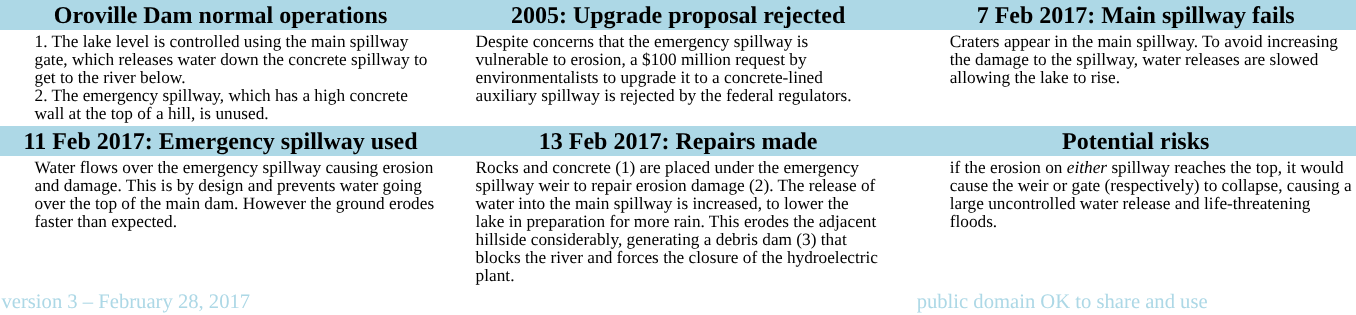<table style="border-collapse: collapse;">
<tr style="border: none;">
<th style="height: 10px; color: white;"></th>
</tr>
<tr style="border: none;">
<th style="width: 250px; background: lightblue;"><strong>Oroville Dam normal operations</strong></th>
<th style="width: 250px; background: lightblue;"><strong>2005: Upgrade proposal rejected</strong></th>
<th style="width: 250px; background: lightblue;"><strong>7 Feb 2017: Main spillway fails</strong></th>
</tr>
<tr>
<td style="width:270px; font-size:72%; padding-left: 2em; vertical-align: top;">1. The lake level is controlled using the main spillway gate, which releases water down the concrete spillway to get to the river below. <br>2. The emergency spillway, which has a  high concrete wall at the top of a hill, is unused.</td>
<td style="width:270px; font-size:72%; padding-left: 2em;padding-right: 2em;  vertical-align: top;">Despite concerns that the emergency spillway is vulnerable to erosion, a $100 million request by environmentalists to upgrade it to a concrete-lined auxiliary spillway is rejected by the federal regulators.</td>
<td style="width:270px; font-size:72%; padding-left: 2em;vertical-align: top;">Craters appear in the main spillway. To avoid increasing the damage to the spillway, water releases are slowed allowing the lake to rise.</td>
</tr>
<tr>
<td style="padding-left: 2em;"></td>
<td style="padding-left: 2em;"></td>
<td style="padding-left: 2em;"></td>
</tr>
<tr>
</tr>
<tr>
<th style="width: 270px; background: lightblue;"><strong>11 Feb 2017: Emergency spillway used</strong></th>
<th style="width: 270px; background: lightblue; vertical-align: top;"><strong>13 Feb 2017: Repairs made</strong></th>
<th style="width: 270px; background: lightblue; vertical-align: top;"><strong>Potential risks</strong></th>
</tr>
<tr>
<td style=" font-size:72%; padding-left: 2em; vertical-align: top;">Water flows over the emergency spillway causing erosion and damage. This is by design and prevents water going over the top of the main dam. However the ground erodes faster than expected.</td>
<td style=" font-size:72%; padding-left: 2em; padding-right: 2em; vertical-align: top;">Rocks and concrete (1) are placed under the emergency spillway weir to repair erosion damage (2). The release of water into the main spillway is increased, to lower the lake in preparation for more rain. This erodes the adjacent hillside considerably, generating a debris dam (3) that blocks the river and forces the closure of the hydroelectric plant.</td>
<td style=" font-size:72%; padding-left: 2em; vertical-align: top;"> if the erosion on <em>either</em> spillway reaches the top, it would cause the weir or gate (respectively) to collapse, causing a large uncontrolled water release and life-threatening floods.</td>
</tr>
<tr>
<td style="padding-left: 2em;"></td>
<td style="padding-left: 2em;"></td>
<td style="padding-left: 2em;"></td>
</tr>
<tr style="border-collapse: collapse;">
<td style=" background:white; color: lightblue; font-size:86%;">version 3 – February 28, 2017</td>
<td style=" background:white; color: lightblue; font-size:86%;"> </td>
<td style=" background:white; color: lightblue; font-size:86%;">public domain OK to share and use</td>
</tr>
</table>
